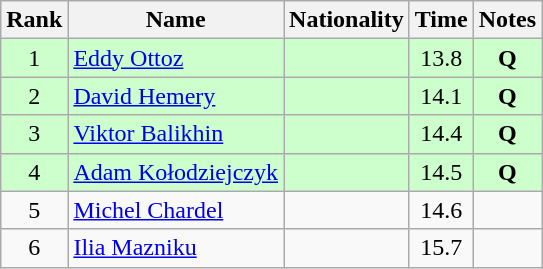<table class="wikitable sortable" style="text-align:center">
<tr>
<th>Rank</th>
<th>Name</th>
<th>Nationality</th>
<th>Time</th>
<th>Notes</th>
</tr>
<tr bgcolor=ccffcc>
<td>1</td>
<td align=left><a href='#'>Eddy Ottoz</a></td>
<td align=left></td>
<td>13.8</td>
<td><strong>Q</strong></td>
</tr>
<tr bgcolor=ccffcc>
<td>2</td>
<td align=left><a href='#'>David Hemery</a></td>
<td align=left></td>
<td>14.1</td>
<td><strong>Q</strong></td>
</tr>
<tr bgcolor=ccffcc>
<td>3</td>
<td align=left><a href='#'>Viktor Balikhin</a></td>
<td align=left></td>
<td>14.4</td>
<td><strong>Q</strong></td>
</tr>
<tr bgcolor=ccffcc>
<td>4</td>
<td align=left><a href='#'>Adam Kołodziejczyk</a></td>
<td align=left></td>
<td>14.5</td>
<td><strong>Q</strong></td>
</tr>
<tr>
<td>5</td>
<td align=left><a href='#'>Michel Chardel</a></td>
<td align=left></td>
<td>14.6</td>
<td></td>
</tr>
<tr>
<td>6</td>
<td align=left><a href='#'>Ilia Mazniku</a></td>
<td align=left></td>
<td>15.7</td>
<td></td>
</tr>
</table>
